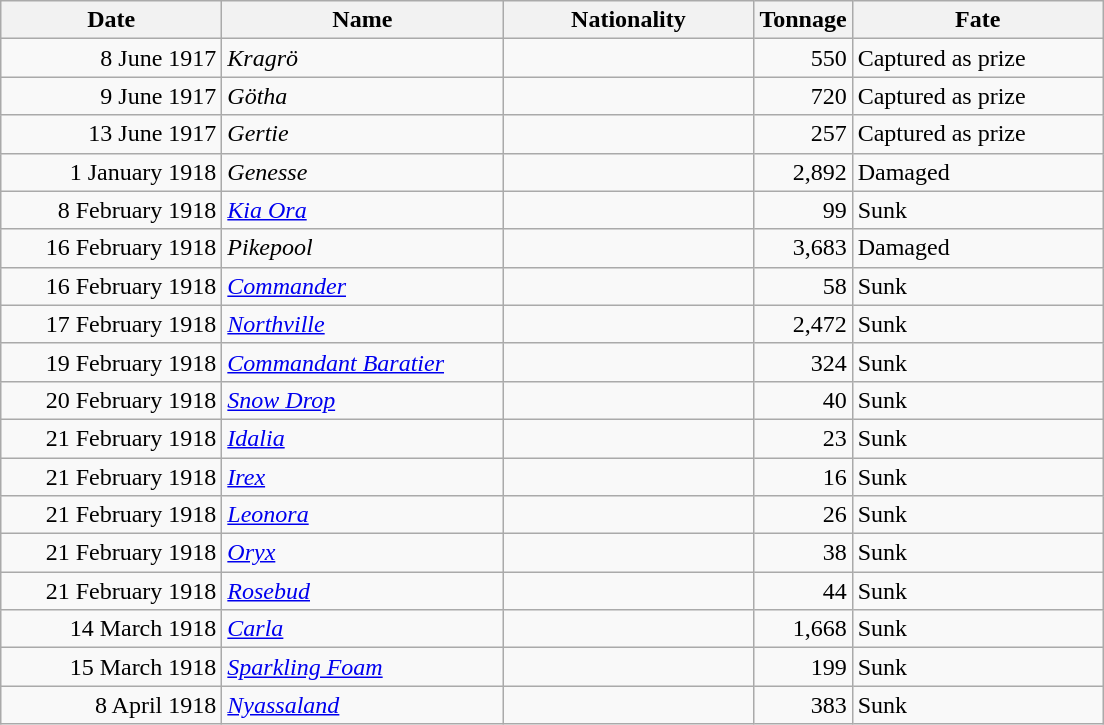<table class="wikitable sortable">
<tr>
<th width="140px">Date</th>
<th width="180px">Name</th>
<th width="160px">Nationality</th>
<th width="25px">Tonnage</th>
<th width="160px">Fate</th>
</tr>
<tr>
<td align="right">8 June 1917</td>
<td align="left"><em>Kragrö</em></td>
<td align="left"></td>
<td align="right">550</td>
<td align="left">Captured as prize</td>
</tr>
<tr>
<td align="right">9 June 1917</td>
<td align="left"><em>Götha</em></td>
<td align="left"></td>
<td align="right">720</td>
<td align="left">Captured as prize</td>
</tr>
<tr>
<td align="right">13 June 1917</td>
<td align="left"><em>Gertie</em></td>
<td align="left"></td>
<td align="right">257</td>
<td align="left">Captured as prize</td>
</tr>
<tr>
<td align="right">1 January 1918</td>
<td align="left"><em>Genesse</em></td>
<td align="left"></td>
<td align="right">2,892</td>
<td align="left">Damaged</td>
</tr>
<tr>
<td align="right">8 February 1918</td>
<td align="left"><a href='#'><em>Kia Ora</em></a></td>
<td align="left"></td>
<td align="right">99</td>
<td align="left">Sunk</td>
</tr>
<tr>
<td align="right">16 February 1918</td>
<td align="left"><em>Pikepool</em></td>
<td align="left"></td>
<td align="right">3,683</td>
<td align="left">Damaged</td>
</tr>
<tr>
<td align="right">16 February 1918</td>
<td align="left"><a href='#'><em>Commander</em></a></td>
<td align="left"></td>
<td align="right">58</td>
<td align="left">Sunk</td>
</tr>
<tr>
<td align="right">17 February 1918</td>
<td align="left"><a href='#'><em>Northville</em></a></td>
<td align="left"></td>
<td align="right">2,472</td>
<td align="left">Sunk</td>
</tr>
<tr>
<td align="right">19 February 1918</td>
<td align="left"><a href='#'><em>Commandant Baratier</em></a></td>
<td align="left"></td>
<td align="right">324</td>
<td align="left">Sunk</td>
</tr>
<tr>
<td align="right">20 February 1918</td>
<td align="left"><a href='#'><em>Snow Drop</em></a></td>
<td align="left"></td>
<td align="right">40</td>
<td align="left">Sunk</td>
</tr>
<tr>
<td align="right">21 February 1918</td>
<td align="left"><a href='#'><em>Idalia</em></a></td>
<td align="left"></td>
<td align="right">23</td>
<td align="left">Sunk</td>
</tr>
<tr>
<td align="right">21 February 1918</td>
<td align="left"><a href='#'><em>Irex</em></a></td>
<td align="left"></td>
<td align="right">16</td>
<td align="left">Sunk</td>
</tr>
<tr>
<td align="right">21 February 1918</td>
<td align="left"><a href='#'><em>Leonora</em></a></td>
<td align="left"></td>
<td align="right">26</td>
<td align="left">Sunk</td>
</tr>
<tr>
<td align="right">21 February 1918</td>
<td align="left"><a href='#'><em>Oryx</em></a></td>
<td align="left"></td>
<td align="right">38</td>
<td align="left">Sunk</td>
</tr>
<tr>
<td align="right">21 February 1918</td>
<td align="left"><a href='#'><em>Rosebud</em></a></td>
<td align="left"></td>
<td align="right">44</td>
<td align="left">Sunk</td>
</tr>
<tr>
<td align="right">14 March 1918</td>
<td align="left"><a href='#'><em>Carla</em></a></td>
<td align="left"></td>
<td align="right">1,668</td>
<td align="left">Sunk</td>
</tr>
<tr>
<td align="right">15 March 1918</td>
<td align="left"><a href='#'><em>Sparkling Foam</em></a></td>
<td align="left"></td>
<td align="right">199</td>
<td align="left">Sunk</td>
</tr>
<tr>
<td align="right">8 April 1918</td>
<td align="left"><a href='#'><em>Nyassaland</em></a></td>
<td align="left"></td>
<td align="right">383</td>
<td align="left">Sunk</td>
</tr>
</table>
